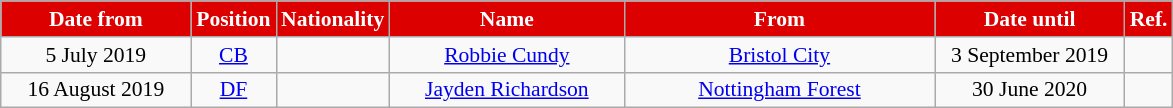<table class="wikitable"  style="text-align:center; font-size:90%; ">
<tr>
<th style="background:#DD0000; color:#FFFFFF; width:120px;">Date from</th>
<th style="background:#DD0000; color:#FFFFFF; width:50px;">Position</th>
<th style="background:#DD0000; color:#FFFFFF; width:50px;">Nationality</th>
<th style="background:#DD0000; color:#FFFFFF; width:150px;">Name</th>
<th style="background:#DD0000; color:#FFFFFF; width:200px;">From</th>
<th style="background:#DD0000; color:#FFFFFF; width:120px;">Date until</th>
<th style="background:#DD0000; color:#FFFFFF; width:25px;">Ref.</th>
</tr>
<tr>
<td>5 July 2019</td>
<td><a href='#'>CB</a></td>
<td></td>
<td><a href='#'>Robbie Cundy</a></td>
<td><a href='#'>Bristol City</a></td>
<td>3 September 2019</td>
<td></td>
</tr>
<tr>
<td>16 August 2019</td>
<td><a href='#'>DF</a></td>
<td></td>
<td><a href='#'>Jayden Richardson</a></td>
<td><a href='#'>Nottingham Forest</a></td>
<td>30 June 2020</td>
<td></td>
</tr>
</table>
